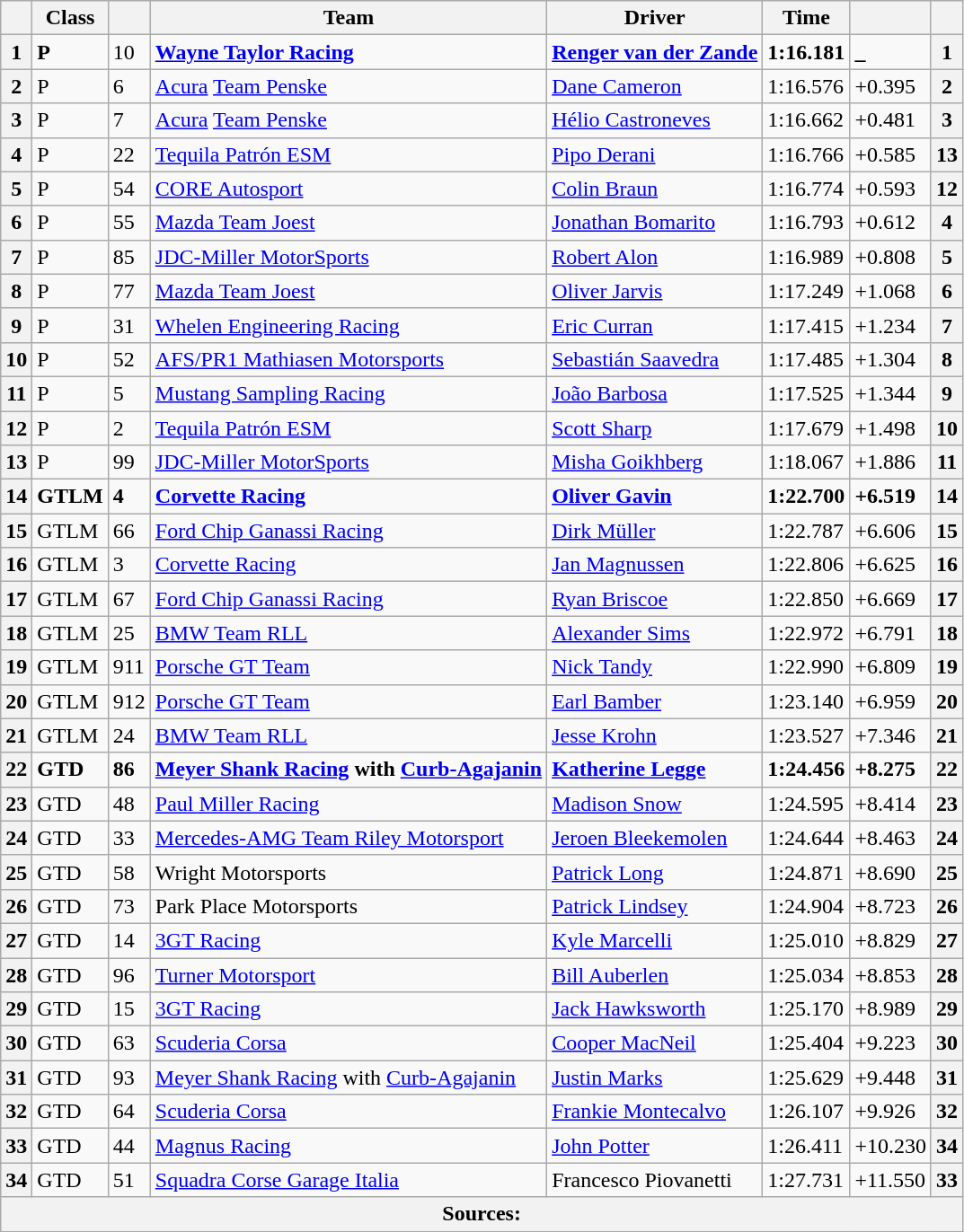<table class="wikitable">
<tr>
<th scope="col"></th>
<th scope="col">Class</th>
<th scope="col"></th>
<th scope="col">Team</th>
<th scope="col">Driver</th>
<th scope="col">Time</th>
<th scope="col"></th>
<th scope="col"></th>
</tr>
<tr>
<th scope="row">1</th>
<td><strong>P</strong></td>
<td>10</td>
<td><strong> <a href='#'>Wayne Taylor Racing</a></strong></td>
<td><strong> <a href='#'>Renger van der Zande</a></strong></td>
<td><strong>1:16.181</strong></td>
<td><strong>_</strong></td>
<th><strong>1</strong></th>
</tr>
<tr>
<th scope="row">2</th>
<td>P</td>
<td>6</td>
<td> <a href='#'>Acura</a> <a href='#'>Team Penske</a></td>
<td> <a href='#'>Dane Cameron</a></td>
<td>1:16.576</td>
<td>+0.395</td>
<th>2</th>
</tr>
<tr>
<th scope="row">3</th>
<td>P</td>
<td>7</td>
<td> <a href='#'>Acura</a> <a href='#'>Team Penske</a></td>
<td> <a href='#'>Hélio Castroneves</a></td>
<td>1:16.662</td>
<td>+0.481</td>
<th>3</th>
</tr>
<tr>
<th scope="row">4</th>
<td>P</td>
<td>22</td>
<td> <a href='#'>Tequila Patrón ESM</a></td>
<td> <a href='#'>Pipo Derani</a></td>
<td>1:16.766</td>
<td>+0.585</td>
<th>13</th>
</tr>
<tr>
<th scope="row">5</th>
<td>P</td>
<td>54</td>
<td> <a href='#'>CORE Autosport</a></td>
<td> <a href='#'>Colin Braun</a></td>
<td>1:16.774</td>
<td>+0.593</td>
<th>12</th>
</tr>
<tr>
<th scope="row">6</th>
<td>P</td>
<td>55</td>
<td> <a href='#'>Mazda Team Joest</a></td>
<td> <a href='#'>Jonathan Bomarito</a></td>
<td>1:16.793</td>
<td>+0.612</td>
<th>4</th>
</tr>
<tr>
<th scope="row">7</th>
<td>P</td>
<td>85</td>
<td> <a href='#'>JDC-Miller MotorSports</a></td>
<td> <a href='#'>Robert Alon</a></td>
<td>1:16.989</td>
<td>+0.808</td>
<th>5</th>
</tr>
<tr>
<th scope="row">8</th>
<td>P</td>
<td>77</td>
<td> <a href='#'>Mazda Team Joest</a></td>
<td> <a href='#'>Oliver Jarvis</a></td>
<td>1:17.249</td>
<td>+1.068</td>
<th>6</th>
</tr>
<tr>
<th scope="row">9</th>
<td>P</td>
<td>31</td>
<td> <a href='#'>Whelen Engineering Racing</a></td>
<td> <a href='#'>Eric Curran</a></td>
<td>1:17.415</td>
<td>+1.234</td>
<th>7</th>
</tr>
<tr>
<th scope="row">10</th>
<td>P</td>
<td>52</td>
<td> <a href='#'>AFS/PR1 Mathiasen Motorsports</a></td>
<td> <a href='#'>Sebastián Saavedra</a></td>
<td>1:17.485</td>
<td>+1.304</td>
<th>8</th>
</tr>
<tr>
<th scope="row">11</th>
<td>P</td>
<td>5</td>
<td> <a href='#'>Mustang Sampling Racing</a></td>
<td> <a href='#'>João Barbosa</a></td>
<td>1:17.525</td>
<td>+1.344</td>
<th>9</th>
</tr>
<tr>
<th>12</th>
<td>P</td>
<td>2</td>
<td> <a href='#'>Tequila Patrón ESM</a></td>
<td> <a href='#'>Scott Sharp</a></td>
<td>1:17.679</td>
<td>+1.498</td>
<th>10</th>
</tr>
<tr>
<th scope="row">13</th>
<td>P</td>
<td>99</td>
<td> <a href='#'>JDC-Miller MotorSports</a></td>
<td> <a href='#'>Misha Goikhberg</a></td>
<td>1:18.067</td>
<td>+1.886</td>
<th>11</th>
</tr>
<tr>
<th scope="row">14</th>
<td><strong>GTLM</strong></td>
<td><strong>4</strong></td>
<td><strong> <a href='#'>Corvette Racing</a></strong></td>
<td><strong> <a href='#'>Oliver Gavin</a></strong></td>
<td><strong>1:22.700</strong></td>
<td><strong>+6.519</strong></td>
<th>14</th>
</tr>
<tr>
<th scope="row">15</th>
<td>GTLM</td>
<td>66</td>
<td> <a href='#'>Ford Chip Ganassi Racing</a></td>
<td> <a href='#'>Dirk Müller</a></td>
<td>1:22.787</td>
<td>+6.606</td>
<th>15</th>
</tr>
<tr>
<th scope="row">16</th>
<td>GTLM</td>
<td>3</td>
<td> <a href='#'>Corvette Racing</a></td>
<td> <a href='#'>Jan Magnussen</a></td>
<td>1:22.806</td>
<td>+6.625</td>
<th><strong>16</strong></th>
</tr>
<tr>
<th scope="row">17</th>
<td>GTLM</td>
<td>67</td>
<td> <a href='#'>Ford Chip Ganassi Racing</a></td>
<td> <a href='#'>Ryan Briscoe</a></td>
<td>1:22.850</td>
<td>+6.669</td>
<th>17</th>
</tr>
<tr>
<th scope="row">18</th>
<td>GTLM</td>
<td>25</td>
<td> <a href='#'>BMW Team RLL</a></td>
<td> <a href='#'>Alexander Sims</a></td>
<td>1:22.972</td>
<td>+6.791</td>
<th>18</th>
</tr>
<tr>
<th scope="row">19</th>
<td>GTLM</td>
<td>911</td>
<td> <a href='#'>Porsche GT Team</a></td>
<td> <a href='#'>Nick Tandy</a></td>
<td>1:22.990</td>
<td>+6.809</td>
<th>19</th>
</tr>
<tr>
<th scope="row">20</th>
<td>GTLM</td>
<td>912</td>
<td> <a href='#'>Porsche GT Team</a></td>
<td> <a href='#'>Earl Bamber</a></td>
<td>1:23.140</td>
<td>+6.959</td>
<th>20</th>
</tr>
<tr>
<th scope="row">21</th>
<td>GTLM</td>
<td>24</td>
<td> <a href='#'>BMW Team RLL</a></td>
<td> <a href='#'>Jesse Krohn</a></td>
<td>1:23.527</td>
<td>+7.346</td>
<th>21</th>
</tr>
<tr>
<th scope="row">22</th>
<td><strong>GTD</strong></td>
<td><strong>86</strong></td>
<td><strong> <a href='#'>Meyer Shank Racing</a> with <a href='#'>Curb-Agajanin</a></strong></td>
<td><strong> <a href='#'>Katherine Legge</a></strong></td>
<td><strong>1:24.456</strong></td>
<td><strong>+8.275</strong></td>
<th>22</th>
</tr>
<tr>
<th scope="row">23</th>
<td>GTD</td>
<td>48</td>
<td> <a href='#'>Paul Miller Racing</a></td>
<td> <a href='#'>Madison Snow</a></td>
<td>1:24.595</td>
<td>+8.414</td>
<th>23</th>
</tr>
<tr>
<th scope="row">24</th>
<td>GTD</td>
<td>33</td>
<td> <a href='#'>Mercedes-AMG Team Riley Motorsport</a></td>
<td> <a href='#'>Jeroen Bleekemolen</a></td>
<td>1:24.644</td>
<td>+8.463</td>
<th><strong>24</strong></th>
</tr>
<tr>
<th scope="row">25</th>
<td>GTD</td>
<td>58</td>
<td> Wright Motorsports</td>
<td> <a href='#'>Patrick Long</a></td>
<td>1:24.871</td>
<td>+8.690</td>
<th>25</th>
</tr>
<tr>
<th scope="row">26</th>
<td>GTD</td>
<td>73</td>
<td> Park Place Motorsports</td>
<td> <a href='#'>Patrick Lindsey</a></td>
<td>1:24.904</td>
<td>+8.723</td>
<th>26</th>
</tr>
<tr>
<th scope="row">27</th>
<td>GTD</td>
<td>14</td>
<td> <a href='#'>3GT Racing</a></td>
<td> <a href='#'>Kyle Marcelli</a></td>
<td>1:25.010</td>
<td>+8.829</td>
<th>27</th>
</tr>
<tr>
<th scope="row">28</th>
<td>GTD</td>
<td>96</td>
<td> <a href='#'>Turner Motorsport</a></td>
<td> <a href='#'>Bill Auberlen</a></td>
<td>1:25.034</td>
<td>+8.853</td>
<th>28</th>
</tr>
<tr>
<th scope="row">29</th>
<td>GTD</td>
<td>15</td>
<td> <a href='#'>3GT Racing</a></td>
<td> <a href='#'>Jack Hawksworth</a></td>
<td>1:25.170</td>
<td>+8.989</td>
<th>29</th>
</tr>
<tr>
<th scope="row">30</th>
<td>GTD</td>
<td>63</td>
<td> <a href='#'>Scuderia Corsa</a></td>
<td> <a href='#'>Cooper MacNeil</a></td>
<td>1:25.404</td>
<td>+9.223</td>
<th>30</th>
</tr>
<tr>
<th scope="row">31</th>
<td>GTD</td>
<td>93</td>
<td> <a href='#'>Meyer Shank Racing</a> with <a href='#'>Curb-Agajanin</a></td>
<td> <a href='#'>Justin Marks</a></td>
<td>1:25.629</td>
<td>+9.448</td>
<th>31</th>
</tr>
<tr>
<th>32</th>
<td>GTD</td>
<td>64</td>
<td> <a href='#'>Scuderia Corsa</a></td>
<td> <a href='#'>Frankie Montecalvo</a></td>
<td>1:26.107</td>
<td>+9.926</td>
<th>32</th>
</tr>
<tr>
<th scope="row">33</th>
<td>GTD</td>
<td>44</td>
<td> <a href='#'>Magnus Racing</a></td>
<td> <a href='#'>John Potter</a></td>
<td>1:26.411</td>
<td>+10.230</td>
<th>34</th>
</tr>
<tr>
<th scope="row">34</th>
<td>GTD</td>
<td>51</td>
<td> <a href='#'>Squadra Corse Garage Italia</a></td>
<td> Francesco Piovanetti</td>
<td>1:27.731</td>
<td>+11.550</td>
<th>33</th>
</tr>
<tr>
<th colspan="8">Sources:</th>
</tr>
<tr>
</tr>
</table>
